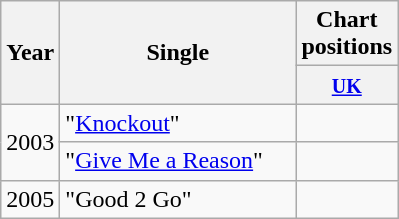<table class="wikitable">
<tr>
<th style="width:30px;" rowspan="2"><strong>Year</strong></th>
<th style="width:150px;" rowspan="2"><strong>Single</strong></th>
<th colspan="1"><strong>Chart positions</strong></th>
</tr>
<tr>
<th style="width:36px;"><small><a href='#'>UK</a></small></th>
</tr>
<tr>
<td rowspan="2">2003</td>
<td>"<a href='#'>Knockout</a>"</td>
<td></td>
</tr>
<tr>
<td>"<a href='#'>Give Me a Reason</a>"</td>
<td></td>
</tr>
<tr>
<td>2005</td>
<td>"Good 2 Go"</td>
<td></td>
</tr>
</table>
